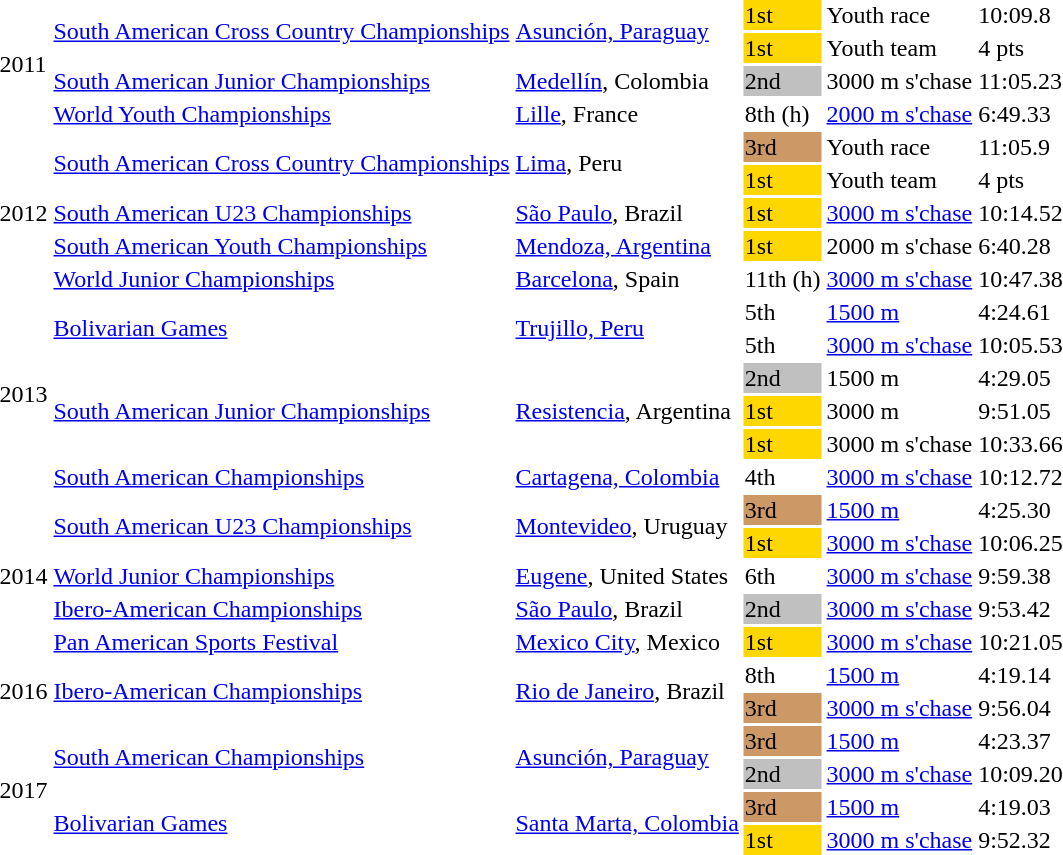<table>
<tr>
<td rowspan=4>2011</td>
<td rowspan=2><a href='#'>South American Cross Country Championships</a></td>
<td rowspan=2><a href='#'>Asunción, Paraguay</a></td>
<td bgcolor=gold>1st</td>
<td>Youth race</td>
<td>10:09.8</td>
</tr>
<tr>
<td bgcolor=gold>1st</td>
<td>Youth team</td>
<td>4 pts</td>
</tr>
<tr>
<td><a href='#'>South American Junior Championships</a></td>
<td><a href='#'>Medellín</a>, Colombia</td>
<td bgcolor=silver>2nd</td>
<td>3000 m s'chase</td>
<td>11:05.23</td>
</tr>
<tr>
<td><a href='#'>World Youth Championships</a></td>
<td><a href='#'>Lille</a>, France</td>
<td>8th (h)</td>
<td><a href='#'>2000 m s'chase</a></td>
<td>6:49.33</td>
</tr>
<tr>
<td rowspan=5>2012</td>
<td rowspan=2><a href='#'>South American Cross Country Championships</a></td>
<td rowspan=2><a href='#'>Lima</a>, Peru</td>
<td bgcolor=cc9966>3rd</td>
<td>Youth race</td>
<td>11:05.9</td>
</tr>
<tr>
<td bgcolor=gold>1st</td>
<td>Youth team</td>
<td>4 pts</td>
</tr>
<tr>
<td><a href='#'>South American U23 Championships</a></td>
<td><a href='#'>São Paulo</a>, Brazil</td>
<td bgcolor=gold>1st</td>
<td><a href='#'>3000 m s'chase</a></td>
<td>10:14.52</td>
</tr>
<tr>
<td><a href='#'>South American Youth Championships</a></td>
<td><a href='#'>Mendoza, Argentina</a></td>
<td bgcolor=gold>1st</td>
<td>2000 m s'chase</td>
<td>6:40.28</td>
</tr>
<tr>
<td><a href='#'>World Junior Championships</a></td>
<td><a href='#'>Barcelona</a>, Spain</td>
<td>11th (h)</td>
<td><a href='#'>3000 m s'chase</a></td>
<td>10:47.38</td>
</tr>
<tr>
<td rowspan=6>2013</td>
<td rowspan=2><a href='#'>Bolivarian Games</a></td>
<td rowspan=2><a href='#'>Trujillo, Peru</a></td>
<td>5th</td>
<td><a href='#'>1500 m</a></td>
<td>4:24.61</td>
</tr>
<tr>
<td>5th</td>
<td><a href='#'>3000 m s'chase</a></td>
<td>10:05.53</td>
</tr>
<tr>
<td rowspan=3><a href='#'>South American Junior Championships</a></td>
<td rowspan=3><a href='#'>Resistencia</a>, Argentina</td>
<td bgcolor=silver>2nd</td>
<td>1500 m</td>
<td>4:29.05</td>
</tr>
<tr>
<td bgcolor=gold>1st</td>
<td>3000 m</td>
<td>9:51.05</td>
</tr>
<tr>
<td bgcolor=gold>1st</td>
<td>3000 m s'chase</td>
<td>10:33.66 </td>
</tr>
<tr>
<td><a href='#'>South American Championships</a></td>
<td><a href='#'>Cartagena, Colombia</a></td>
<td>4th</td>
<td><a href='#'>3000 m s'chase</a></td>
<td>10:12.72 </td>
</tr>
<tr>
<td rowspan=5>2014</td>
<td rowspan=2><a href='#'>South American U23 Championships</a></td>
<td rowspan=2><a href='#'>Montevideo</a>, Uruguay</td>
<td bgcolor=cc9966>3rd</td>
<td><a href='#'>1500 m</a></td>
<td>4:25.30</td>
</tr>
<tr>
<td bgcolor=gold>1st</td>
<td><a href='#'>3000 m s'chase</a></td>
<td>10:06.25 </td>
</tr>
<tr>
<td><a href='#'>World Junior Championships</a></td>
<td><a href='#'>Eugene</a>, United States</td>
<td>6th</td>
<td><a href='#'>3000 m s'chase</a></td>
<td>9:59.38</td>
</tr>
<tr>
<td><a href='#'>Ibero-American Championships</a></td>
<td><a href='#'>São Paulo</a>, Brazil</td>
<td bgcolor=silver>2nd</td>
<td><a href='#'>3000 m s'chase</a></td>
<td>9:53.42 </td>
</tr>
<tr>
<td><a href='#'>Pan American Sports Festival</a></td>
<td><a href='#'>Mexico City</a>, Mexico</td>
<td bgcolor=gold>1st</td>
<td><a href='#'>3000 m s'chase</a></td>
<td>10:21.05</td>
</tr>
<tr>
<td rowspan=2>2016</td>
<td rowspan=2><a href='#'>Ibero-American Championships</a></td>
<td rowspan=2><a href='#'>Rio de Janeiro</a>, Brazil</td>
<td>8th</td>
<td><a href='#'>1500 m</a></td>
<td>4:19.14</td>
</tr>
<tr>
<td bgcolor=cc9966>3rd</td>
<td><a href='#'>3000 m s'chase</a></td>
<td>9:56.04</td>
</tr>
<tr>
<td rowspan=4>2017</td>
<td rowspan=2><a href='#'>South American Championships</a></td>
<td rowspan=2><a href='#'>Asunción, Paraguay</a></td>
<td bgcolor=cc9966>3rd</td>
<td><a href='#'>1500 m</a></td>
<td>4:23.37</td>
</tr>
<tr>
<td bgcolor=silver>2nd</td>
<td><a href='#'>3000 m s'chase</a></td>
<td>10:09.20</td>
</tr>
<tr>
<td rowspan=2><a href='#'>Bolivarian Games</a></td>
<td rowspan=2><a href='#'>Santa Marta, Colombia</a></td>
<td bgcolor=cc9966>3rd</td>
<td><a href='#'>1500 m</a></td>
<td>4:19.03</td>
</tr>
<tr>
<td bgcolor=gold>1st</td>
<td><a href='#'>3000 m s'chase</a></td>
<td>9:52.32</td>
</tr>
</table>
